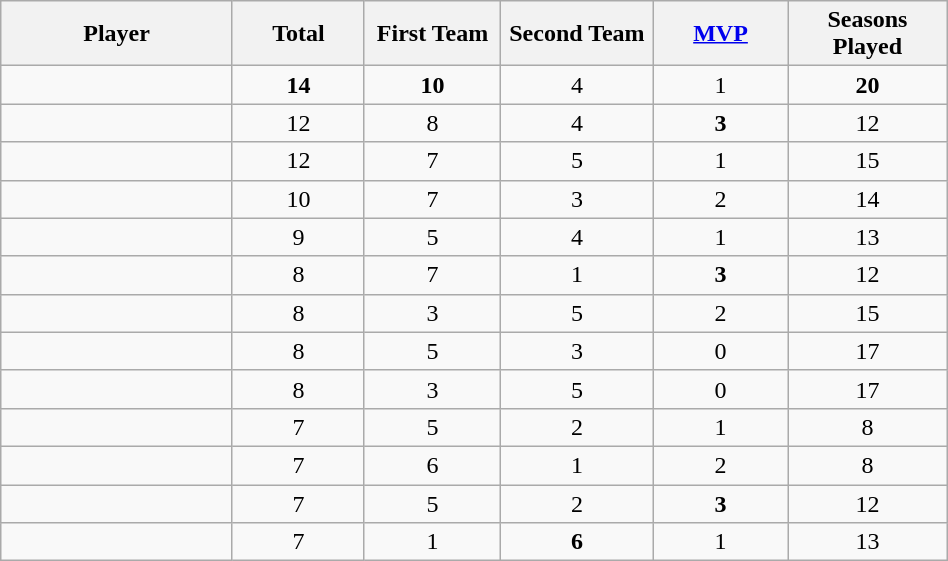<table class="wikitable sortable" style="width:50%;">
<tr>
<th scope="row" style="width: 10%;">Player</th>
<th scope="row" style="width: 5%;">Total</th>
<th scope="row" style="width: 5%;">First Team</th>
<th scope="row" style="width: 5%;">Second Team</th>
<th scope="row" style="width: 5%;"><a href='#'>MVP</a></th>
<th scope="row" style="width: 5%;">Seasons Played</th>
</tr>
<tr>
<td></td>
<td align="center"><strong>14</strong></td>
<td align="center"><strong>10</strong></td>
<td align="center">4</td>
<td align="center">1</td>
<td align="center"><strong>20</strong></td>
</tr>
<tr>
<td></td>
<td align="center">12</td>
<td align="center">8</td>
<td align="center">4</td>
<td align="center"><strong>3</strong></td>
<td align="center">12</td>
</tr>
<tr>
<td></td>
<td align="center">12</td>
<td align="center">7</td>
<td align="center">5</td>
<td align="center">1</td>
<td align="center">15</td>
</tr>
<tr>
<td></td>
<td align="center">10</td>
<td align="center">7</td>
<td align="center">3</td>
<td align="center">2</td>
<td align="center">14</td>
</tr>
<tr>
<td></td>
<td align="center">9</td>
<td align="center">5</td>
<td align="center">4</td>
<td align="center">1</td>
<td align="center">13</td>
</tr>
<tr>
<td></td>
<td align="center">8</td>
<td align="center">7</td>
<td align="center">1</td>
<td align="center"><strong>3</strong></td>
<td align="center">12</td>
</tr>
<tr>
<td></td>
<td align="center">8</td>
<td align="center">3</td>
<td align="center">5</td>
<td align="center">2</td>
<td align="center">15</td>
</tr>
<tr>
<td></td>
<td align="center">8</td>
<td align="center">5</td>
<td align="center">3</td>
<td align="center">0</td>
<td align="center">17</td>
</tr>
<tr>
<td></td>
<td align="center">8</td>
<td align="center">3</td>
<td align="center">5</td>
<td align="center">0</td>
<td align="center">17</td>
</tr>
<tr>
<td></td>
<td align="center">7</td>
<td align="center">5</td>
<td align="center">2</td>
<td align="center">1</td>
<td align="center">8</td>
</tr>
<tr>
<td></td>
<td align="center">7</td>
<td align="center">6</td>
<td align="center">1</td>
<td align="center">2</td>
<td align="center">8</td>
</tr>
<tr>
<td></td>
<td align="center">7</td>
<td align="center">5</td>
<td align="center">2</td>
<td align="center"><strong>3</strong></td>
<td align="center">12</td>
</tr>
<tr>
<td></td>
<td align="center">7</td>
<td align="center">1</td>
<td align="center"><strong>6</strong></td>
<td align="center">1</td>
<td align="center">13</td>
</tr>
</table>
